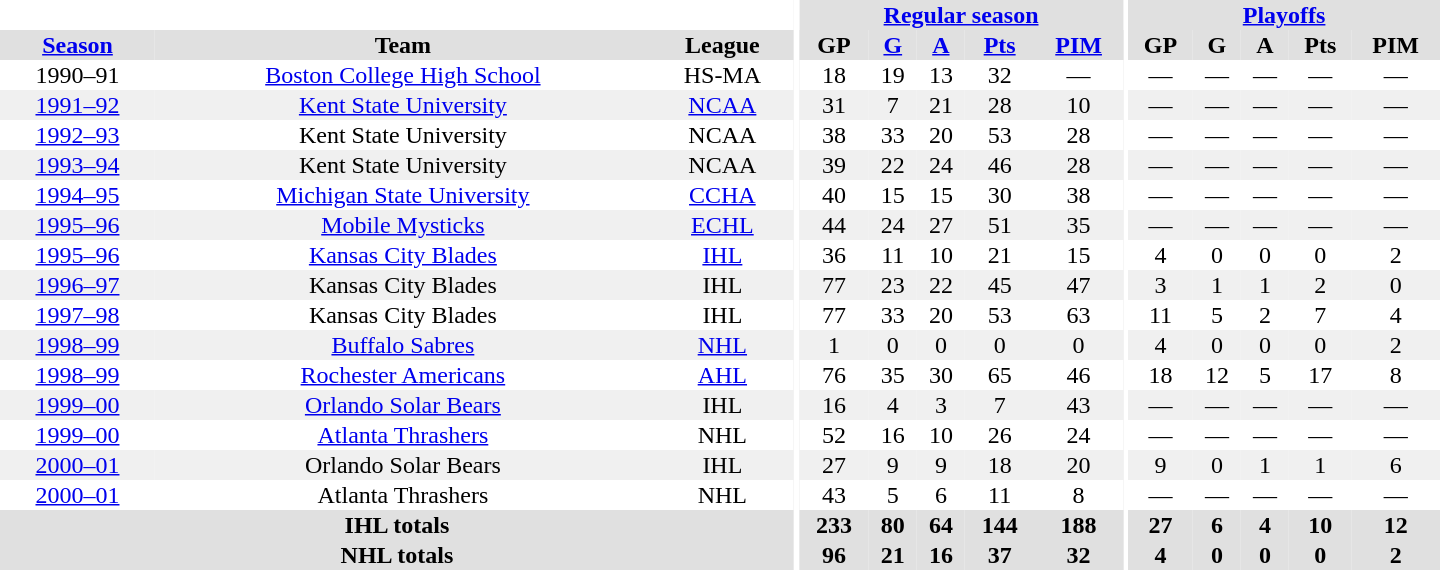<table border="0" cellpadding="1" cellspacing="0" style="text-align:center; width:60em">
<tr bgcolor="#e0e0e0">
<th colspan="3" bgcolor="#ffffff"></th>
<th rowspan="100" bgcolor="#ffffff"></th>
<th colspan="5"><a href='#'>Regular season</a></th>
<th rowspan="100" bgcolor="#ffffff"></th>
<th colspan="5"><a href='#'>Playoffs</a></th>
</tr>
<tr bgcolor="#e0e0e0">
<th><a href='#'>Season</a></th>
<th>Team</th>
<th>League</th>
<th>GP</th>
<th><a href='#'>G</a></th>
<th><a href='#'>A</a></th>
<th><a href='#'>Pts</a></th>
<th><a href='#'>PIM</a></th>
<th>GP</th>
<th>G</th>
<th>A</th>
<th>Pts</th>
<th>PIM</th>
</tr>
<tr>
<td>1990–91</td>
<td><a href='#'>Boston College High School</a></td>
<td>HS-MA</td>
<td>18</td>
<td>19</td>
<td>13</td>
<td>32</td>
<td>—</td>
<td>—</td>
<td>—</td>
<td>—</td>
<td>—</td>
<td>—</td>
</tr>
<tr bgcolor="#f0f0f0">
<td><a href='#'>1991–92</a></td>
<td><a href='#'>Kent State University</a></td>
<td><a href='#'>NCAA</a></td>
<td>31</td>
<td>7</td>
<td>21</td>
<td>28</td>
<td>10</td>
<td>—</td>
<td>—</td>
<td>—</td>
<td>—</td>
<td>—</td>
</tr>
<tr>
<td><a href='#'>1992–93</a></td>
<td>Kent State University</td>
<td>NCAA</td>
<td>38</td>
<td>33</td>
<td>20</td>
<td>53</td>
<td>28</td>
<td>—</td>
<td>—</td>
<td>—</td>
<td>—</td>
<td>—</td>
</tr>
<tr bgcolor="#f0f0f0">
<td><a href='#'>1993–94</a></td>
<td>Kent State University</td>
<td>NCAA</td>
<td>39</td>
<td>22</td>
<td>24</td>
<td>46</td>
<td>28</td>
<td>—</td>
<td>—</td>
<td>—</td>
<td>—</td>
<td>—</td>
</tr>
<tr>
<td><a href='#'>1994–95</a></td>
<td><a href='#'>Michigan State University</a></td>
<td><a href='#'>CCHA</a></td>
<td>40</td>
<td>15</td>
<td>15</td>
<td>30</td>
<td>38</td>
<td>—</td>
<td>—</td>
<td>—</td>
<td>—</td>
<td>—</td>
</tr>
<tr bgcolor="#f0f0f0">
<td><a href='#'>1995–96</a></td>
<td><a href='#'>Mobile Mysticks</a></td>
<td><a href='#'>ECHL</a></td>
<td>44</td>
<td>24</td>
<td>27</td>
<td>51</td>
<td>35</td>
<td>—</td>
<td>—</td>
<td>—</td>
<td>—</td>
<td>—</td>
</tr>
<tr>
<td><a href='#'>1995–96</a></td>
<td><a href='#'>Kansas City Blades</a></td>
<td><a href='#'>IHL</a></td>
<td>36</td>
<td>11</td>
<td>10</td>
<td>21</td>
<td>15</td>
<td>4</td>
<td>0</td>
<td>0</td>
<td>0</td>
<td>2</td>
</tr>
<tr bgcolor="#f0f0f0">
<td><a href='#'>1996–97</a></td>
<td>Kansas City Blades</td>
<td>IHL</td>
<td>77</td>
<td>23</td>
<td>22</td>
<td>45</td>
<td>47</td>
<td>3</td>
<td>1</td>
<td>1</td>
<td>2</td>
<td>0</td>
</tr>
<tr>
<td><a href='#'>1997–98</a></td>
<td>Kansas City Blades</td>
<td>IHL</td>
<td>77</td>
<td>33</td>
<td>20</td>
<td>53</td>
<td>63</td>
<td>11</td>
<td>5</td>
<td>2</td>
<td>7</td>
<td>4</td>
</tr>
<tr bgcolor="#f0f0f0">
<td><a href='#'>1998–99</a></td>
<td><a href='#'>Buffalo Sabres</a></td>
<td><a href='#'>NHL</a></td>
<td>1</td>
<td>0</td>
<td>0</td>
<td>0</td>
<td>0</td>
<td>4</td>
<td>0</td>
<td>0</td>
<td>0</td>
<td>2</td>
</tr>
<tr>
<td><a href='#'>1998–99</a></td>
<td><a href='#'>Rochester Americans</a></td>
<td><a href='#'>AHL</a></td>
<td>76</td>
<td>35</td>
<td>30</td>
<td>65</td>
<td>46</td>
<td>18</td>
<td>12</td>
<td>5</td>
<td>17</td>
<td>8</td>
</tr>
<tr bgcolor="#f0f0f0">
<td><a href='#'>1999–00</a></td>
<td><a href='#'>Orlando Solar Bears</a></td>
<td>IHL</td>
<td>16</td>
<td>4</td>
<td>3</td>
<td>7</td>
<td>43</td>
<td>—</td>
<td>—</td>
<td>—</td>
<td>—</td>
<td>—</td>
</tr>
<tr>
<td><a href='#'>1999–00</a></td>
<td><a href='#'>Atlanta Thrashers</a></td>
<td>NHL</td>
<td>52</td>
<td>16</td>
<td>10</td>
<td>26</td>
<td>24</td>
<td>—</td>
<td>—</td>
<td>—</td>
<td>—</td>
<td>—</td>
</tr>
<tr bgcolor="#f0f0f0">
<td><a href='#'>2000–01</a></td>
<td>Orlando Solar Bears</td>
<td>IHL</td>
<td>27</td>
<td>9</td>
<td>9</td>
<td>18</td>
<td>20</td>
<td>9</td>
<td>0</td>
<td>1</td>
<td>1</td>
<td>6</td>
</tr>
<tr>
<td><a href='#'>2000–01</a></td>
<td>Atlanta Thrashers</td>
<td>NHL</td>
<td>43</td>
<td>5</td>
<td>6</td>
<td>11</td>
<td>8</td>
<td>—</td>
<td>—</td>
<td>—</td>
<td>—</td>
<td>—</td>
</tr>
<tr bgcolor="#e0e0e0">
<th colspan="3">IHL totals</th>
<th>233</th>
<th>80</th>
<th>64</th>
<th>144</th>
<th>188</th>
<th>27</th>
<th>6</th>
<th>4</th>
<th>10</th>
<th>12</th>
</tr>
<tr bgcolor="#e0e0e0">
<th colspan="3">NHL totals</th>
<th>96</th>
<th>21</th>
<th>16</th>
<th>37</th>
<th>32</th>
<th>4</th>
<th>0</th>
<th>0</th>
<th>0</th>
<th>2</th>
</tr>
</table>
